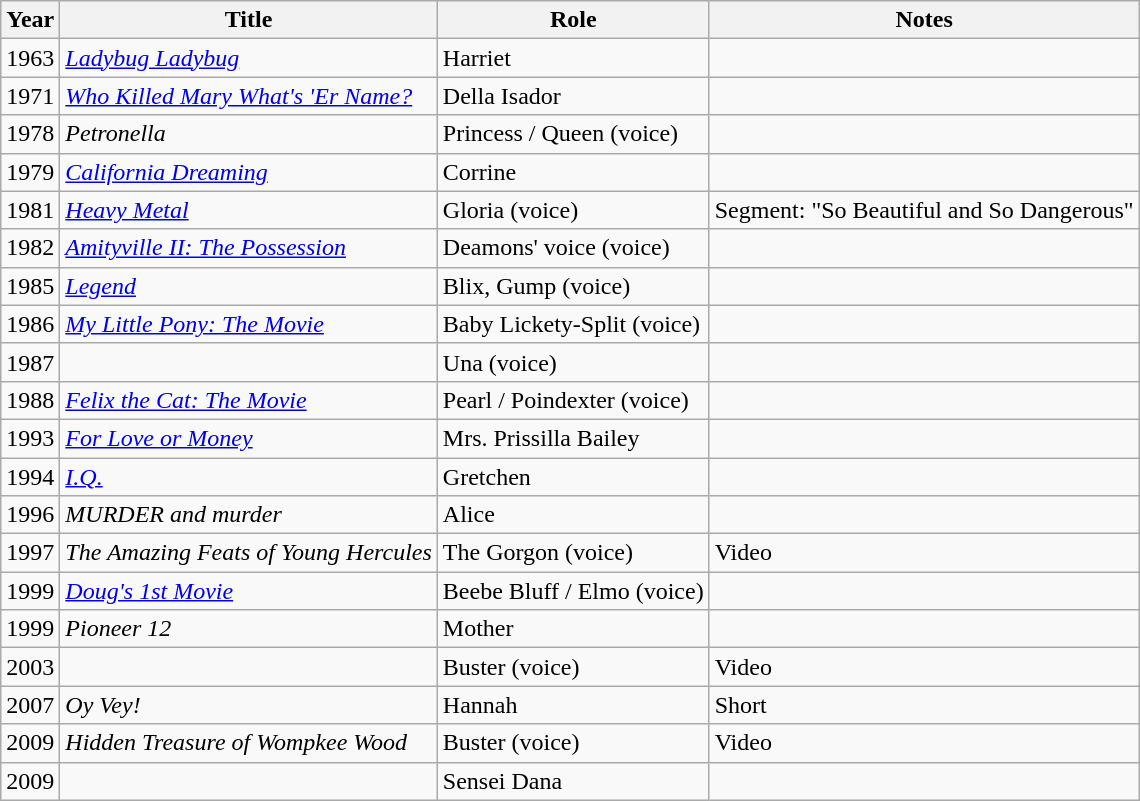<table class="wikitable sortable">
<tr>
<th>Year</th>
<th>Title</th>
<th>Role</th>
<th class="unsortable">Notes</th>
</tr>
<tr>
<td>1963</td>
<td><em><a href='#'>Ladybug Ladybug</a></em></td>
<td>Harriet</td>
<td></td>
</tr>
<tr>
<td>1971</td>
<td><em><a href='#'>Who Killed Mary What's 'Er Name?</a></em></td>
<td>Della Isador</td>
<td></td>
</tr>
<tr>
<td>1978</td>
<td><em>Petronella</em></td>
<td>Princess / Queen (voice)</td>
<td></td>
</tr>
<tr>
<td>1979</td>
<td><em><a href='#'>California Dreaming</a></em></td>
<td>Corrine</td>
<td></td>
</tr>
<tr>
<td>1981</td>
<td><em><a href='#'>Heavy Metal</a></em></td>
<td>Gloria (voice)</td>
<td>Segment: "So Beautiful and So Dangerous"</td>
</tr>
<tr>
<td>1982</td>
<td><em><a href='#'>Amityville II: The Possession</a></em></td>
<td>Deamons' voice (voice)</td>
<td></td>
</tr>
<tr>
<td>1985</td>
<td><em><a href='#'>Legend</a></em></td>
<td>Blix, Gump (voice)</td>
<td></td>
</tr>
<tr>
<td>1986</td>
<td><em><a href='#'>My Little Pony: The Movie</a></em></td>
<td>Baby Lickety-Split (voice)</td>
<td></td>
</tr>
<tr>
<td>1987</td>
<td><em></em></td>
<td>Una (voice)</td>
<td></td>
</tr>
<tr>
<td>1988</td>
<td><em><a href='#'>Felix the Cat: The Movie</a></em></td>
<td>Pearl / Poindexter (voice)</td>
<td></td>
</tr>
<tr>
<td>1993</td>
<td><em><a href='#'>For Love or Money</a></em></td>
<td>Mrs. Prissilla Bailey</td>
<td></td>
</tr>
<tr>
<td>1994</td>
<td><em><a href='#'>I.Q.</a></em></td>
<td>Gretchen</td>
<td></td>
</tr>
<tr>
<td>1996</td>
<td><em>MURDER and murder</em></td>
<td>Alice</td>
<td></td>
</tr>
<tr>
<td>1997</td>
<td><em>The Amazing Feats of Young Hercules</em></td>
<td>The Gorgon (voice)</td>
<td>Video</td>
</tr>
<tr>
<td>1999</td>
<td><em><a href='#'>Doug's 1st Movie</a></em></td>
<td>Beebe Bluff / Elmo (voice)</td>
<td></td>
</tr>
<tr>
<td>1999</td>
<td><em>Pioneer 12</em></td>
<td>Mother</td>
<td></td>
</tr>
<tr>
<td>2003</td>
<td><em></em></td>
<td>Buster (voice)</td>
<td>Video</td>
</tr>
<tr>
<td>2007</td>
<td><em>Oy Vey!</em></td>
<td>Hannah</td>
<td>Short</td>
</tr>
<tr>
<td>2009</td>
<td><em>Hidden Treasure of Wompkee Wood</em></td>
<td>Buster (voice)</td>
<td>Video</td>
</tr>
<tr>
<td>2009</td>
<td><em></em></td>
<td>Sensei Dana</td>
<td></td>
</tr>
</table>
